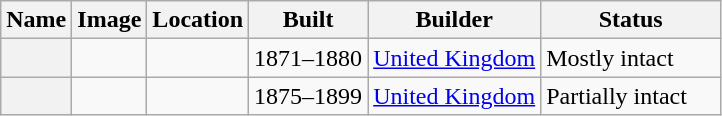<table class="wikitable sortable">
<tr>
<th scope="col">Name</th>
<th class="unsortable" scope="col">Image</th>
<th scope="col">Location</th>
<th scope="col">Built</th>
<th scope="col" class="unsortable">Builder</th>
<th scope="col" class="unsortable" style ="width:25%">Status</th>
</tr>
<tr>
<th scope="row"></th>
<td style="text-align:center;"></td>
<td></td>
<td>1871–1880</td>
<td> <a href='#'>United Kingdom</a></td>
<td>Mostly intact</td>
</tr>
<tr>
<th scope="row"></th>
<td style="text-align:center;"></td>
<td></td>
<td>1875–1899</td>
<td> <a href='#'>United Kingdom</a></td>
<td>Partially intact</td>
</tr>
</table>
